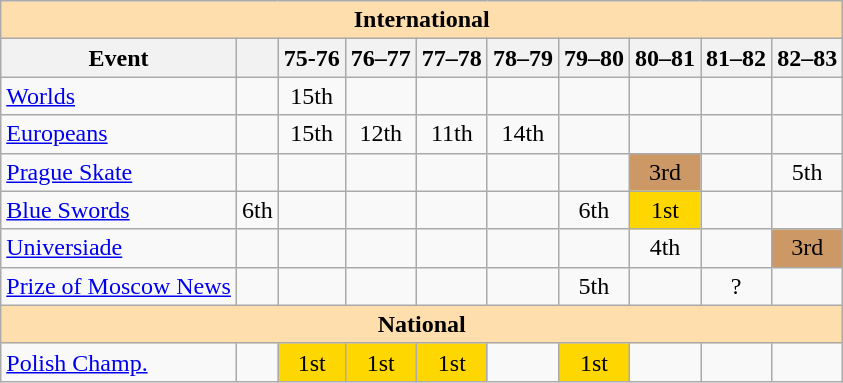<table class="wikitable" style="text-align:center">
<tr>
<th style="background-color: #ffdead; " colspan=10 align=center>International</th>
</tr>
<tr>
<th>Event</th>
<th></th>
<th>75-76</th>
<th>76–77</th>
<th>77–78</th>
<th>78–79</th>
<th>79–80</th>
<th>80–81</th>
<th>81–82</th>
<th>82–83</th>
</tr>
<tr>
<td align=left><a href='#'>Worlds</a></td>
<td></td>
<td>15th</td>
<td></td>
<td></td>
<td></td>
<td></td>
<td></td>
<td></td>
<td></td>
</tr>
<tr>
<td align=left><a href='#'>Europeans</a></td>
<td></td>
<td>15th</td>
<td>12th</td>
<td>11th</td>
<td>14th</td>
<td></td>
<td></td>
<td></td>
<td></td>
</tr>
<tr>
<td align=left><a href='#'>Prague Skate</a></td>
<td></td>
<td></td>
<td></td>
<td></td>
<td></td>
<td></td>
<td bgcolor=cc9966>3rd</td>
<td></td>
<td>5th</td>
</tr>
<tr>
<td align=left><a href='#'>Blue Swords</a></td>
<td>6th</td>
<td></td>
<td></td>
<td></td>
<td></td>
<td>6th</td>
<td bgcolor=gold>1st</td>
<td></td>
<td></td>
</tr>
<tr>
<td align=left><a href='#'>Universiade</a></td>
<td></td>
<td></td>
<td></td>
<td></td>
<td></td>
<td></td>
<td>4th</td>
<td></td>
<td bgcolor=cc9966>3rd</td>
</tr>
<tr>
<td align=left><a href='#'>Prize of Moscow News</a></td>
<td></td>
<td></td>
<td></td>
<td></td>
<td></td>
<td>5th</td>
<td></td>
<td>?</td>
<td></td>
</tr>
<tr>
<th style="background-color: #ffdead; " colspan=10 align=center>National</th>
</tr>
<tr>
<td align=left><a href='#'>Polish Champ.</a></td>
<td></td>
<td bgcolor=gold>1st</td>
<td bgcolor=gold>1st</td>
<td bgcolor=gold>1st</td>
<td></td>
<td bgcolor=gold>1st</td>
<td></td>
<td></td>
<td></td>
</tr>
</table>
